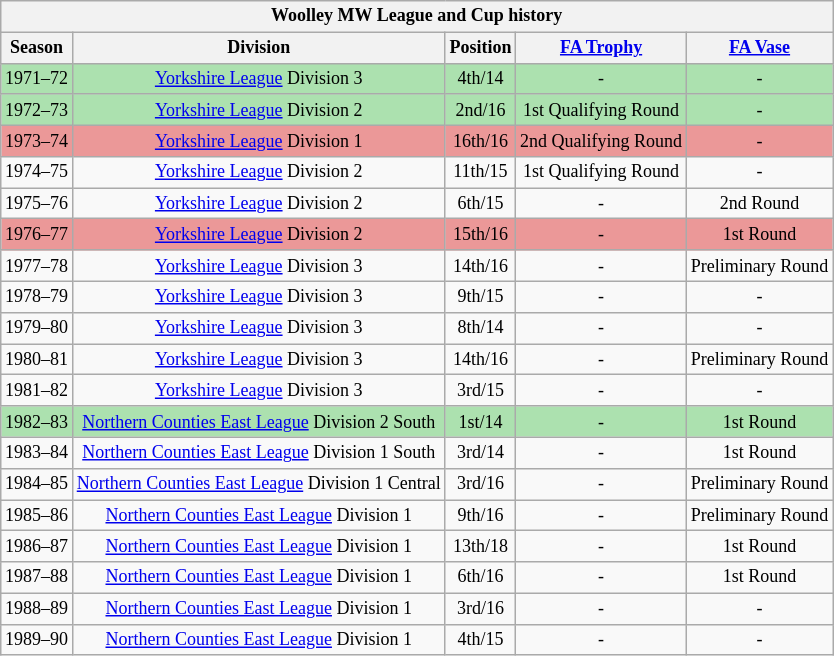<table class="wikitable collapsible" style=text-align:center;font-size:75%>
<tr>
<th colspan="7"><strong>Woolley MW League and Cup history</strong></th>
</tr>
<tr>
<th>Season</th>
<th>Division</th>
<th>Position</th>
<th><a href='#'>FA Trophy</a></th>
<th><a href='#'>FA Vase</a></th>
</tr>
<tr bgcolor="#ACE1AF">
<td>1971–72</td>
<td><a href='#'>Yorkshire League</a> Division 3</td>
<td>4th/14</td>
<td>-</td>
<td>-</td>
</tr>
<tr bgcolor="#ACE1AF">
<td>1972–73</td>
<td><a href='#'>Yorkshire League</a> Division 2</td>
<td>2nd/16</td>
<td>1st Qualifying Round</td>
<td>-</td>
</tr>
<tr bgcolor="#EB9898">
<td>1973–74</td>
<td><a href='#'>Yorkshire League</a> Division 1</td>
<td>16th/16</td>
<td>2nd Qualifying Round</td>
<td>-</td>
</tr>
<tr>
<td>1974–75</td>
<td><a href='#'>Yorkshire League</a> Division 2</td>
<td>11th/15</td>
<td>1st Qualifying Round</td>
<td>-</td>
</tr>
<tr>
<td>1975–76</td>
<td><a href='#'>Yorkshire League</a> Division 2</td>
<td>6th/15</td>
<td>-</td>
<td>2nd Round</td>
</tr>
<tr bgcolor="#EB9898">
<td>1976–77</td>
<td><a href='#'>Yorkshire League</a> Division 2</td>
<td>15th/16</td>
<td>-</td>
<td>1st Round</td>
</tr>
<tr>
<td>1977–78</td>
<td><a href='#'>Yorkshire League</a> Division 3</td>
<td>14th/16</td>
<td>-</td>
<td>Preliminary Round</td>
</tr>
<tr>
<td>1978–79</td>
<td><a href='#'>Yorkshire League</a> Division 3</td>
<td>9th/15</td>
<td>-</td>
<td>-</td>
</tr>
<tr>
<td>1979–80</td>
<td><a href='#'>Yorkshire League</a> Division 3</td>
<td>8th/14</td>
<td>-</td>
<td>-</td>
</tr>
<tr>
<td>1980–81</td>
<td><a href='#'>Yorkshire League</a> Division 3</td>
<td>14th/16</td>
<td>-</td>
<td>Preliminary Round</td>
</tr>
<tr>
<td>1981–82</td>
<td><a href='#'>Yorkshire League</a> Division 3</td>
<td>3rd/15</td>
<td>-</td>
<td>-</td>
</tr>
<tr bgcolor="#ACE1AF">
<td>1982–83</td>
<td><a href='#'>Northern Counties East League</a> Division 2 South</td>
<td>1st/14</td>
<td>-</td>
<td>1st Round</td>
</tr>
<tr>
<td>1983–84</td>
<td><a href='#'>Northern Counties East League</a> Division 1 South</td>
<td>3rd/14</td>
<td>-</td>
<td>1st Round</td>
</tr>
<tr>
<td>1984–85</td>
<td><a href='#'>Northern Counties East League</a> Division 1 Central</td>
<td>3rd/16</td>
<td>-</td>
<td>Preliminary Round</td>
</tr>
<tr>
<td>1985–86</td>
<td><a href='#'>Northern Counties East League</a> Division 1</td>
<td>9th/16</td>
<td>-</td>
<td>Preliminary Round</td>
</tr>
<tr>
<td>1986–87</td>
<td><a href='#'>Northern Counties East League</a> Division 1</td>
<td>13th/18</td>
<td>-</td>
<td>1st Round</td>
</tr>
<tr>
<td>1987–88</td>
<td><a href='#'>Northern Counties East League</a> Division 1</td>
<td>6th/16</td>
<td>-</td>
<td>1st Round</td>
</tr>
<tr>
<td>1988–89</td>
<td><a href='#'>Northern Counties East League</a> Division 1</td>
<td>3rd/16</td>
<td>-</td>
<td>-</td>
</tr>
<tr>
<td>1989–90</td>
<td><a href='#'>Northern Counties East League</a> Division 1</td>
<td>4th/15</td>
<td>-</td>
<td>-</td>
</tr>
</table>
